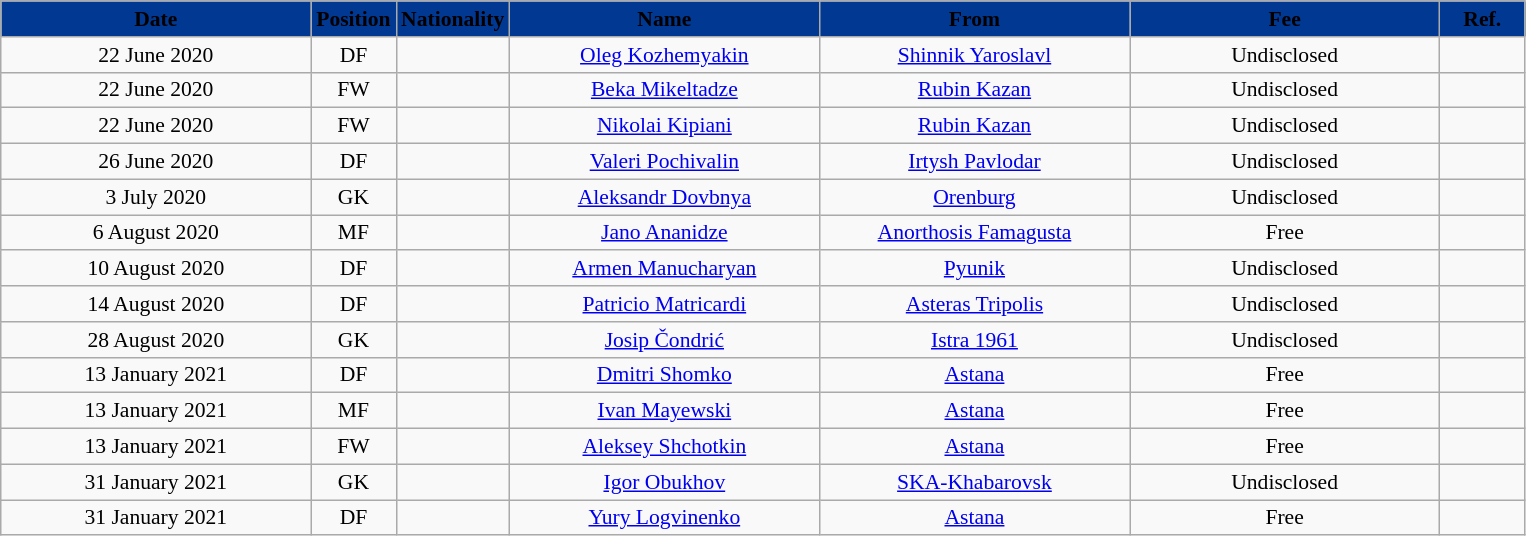<table class="wikitable"  style="text-align:center; font-size:90%; ">
<tr>
<th style="background:#003892; color:black; width:200px;">Date</th>
<th style="background:#003892; color:black; width:50px;">Position</th>
<th style="background:#003892; color:black; width:505x;">Nationality</th>
<th style="background:#003892; color:black; width:200px;">Name</th>
<th style="background:#003892; color:black; width:200px;">From</th>
<th style="background:#003892; color:black; width:200px;">Fee</th>
<th style="background:#003892; color:black; width:50px;">Ref.</th>
</tr>
<tr>
<td>22 June 2020</td>
<td>DF</td>
<td></td>
<td><a href='#'>Oleg Kozhemyakin</a></td>
<td><a href='#'>Shinnik Yaroslavl</a></td>
<td>Undisclosed</td>
<td></td>
</tr>
<tr>
<td>22 June 2020</td>
<td>FW</td>
<td></td>
<td><a href='#'>Beka Mikeltadze</a></td>
<td><a href='#'>Rubin Kazan</a></td>
<td>Undisclosed</td>
<td></td>
</tr>
<tr>
<td>22 June 2020</td>
<td>FW</td>
<td></td>
<td><a href='#'>Nikolai Kipiani</a></td>
<td><a href='#'>Rubin Kazan</a></td>
<td>Undisclosed</td>
<td></td>
</tr>
<tr>
<td>26 June 2020</td>
<td>DF</td>
<td></td>
<td><a href='#'>Valeri Pochivalin</a></td>
<td><a href='#'>Irtysh Pavlodar</a></td>
<td>Undisclosed</td>
<td></td>
</tr>
<tr>
<td>3 July 2020</td>
<td>GK</td>
<td></td>
<td><a href='#'>Aleksandr Dovbnya</a></td>
<td><a href='#'>Orenburg</a></td>
<td>Undisclosed</td>
<td></td>
</tr>
<tr>
<td>6 August 2020</td>
<td>MF</td>
<td></td>
<td><a href='#'>Jano Ananidze</a></td>
<td><a href='#'>Anorthosis Famagusta</a></td>
<td>Free</td>
<td></td>
</tr>
<tr>
<td>10 August 2020</td>
<td>DF</td>
<td></td>
<td><a href='#'>Armen Manucharyan</a></td>
<td><a href='#'>Pyunik</a></td>
<td>Undisclosed</td>
<td></td>
</tr>
<tr>
<td>14 August 2020</td>
<td>DF</td>
<td></td>
<td><a href='#'>Patricio Matricardi</a></td>
<td><a href='#'>Asteras Tripolis</a></td>
<td>Undisclosed</td>
<td></td>
</tr>
<tr>
<td>28 August 2020</td>
<td>GK</td>
<td></td>
<td><a href='#'>Josip Čondrić</a></td>
<td><a href='#'>Istra 1961</a></td>
<td>Undisclosed</td>
<td></td>
</tr>
<tr>
<td>13 January 2021</td>
<td>DF</td>
<td></td>
<td><a href='#'>Dmitri Shomko</a></td>
<td><a href='#'>Astana</a></td>
<td>Free</td>
<td></td>
</tr>
<tr>
<td>13 January 2021</td>
<td>MF</td>
<td></td>
<td><a href='#'>Ivan Mayewski</a></td>
<td><a href='#'>Astana</a></td>
<td>Free</td>
<td></td>
</tr>
<tr>
<td>13 January 2021</td>
<td>FW</td>
<td></td>
<td><a href='#'>Aleksey Shchotkin</a></td>
<td><a href='#'>Astana</a></td>
<td>Free</td>
<td></td>
</tr>
<tr>
<td>31 January 2021</td>
<td>GK</td>
<td></td>
<td><a href='#'>Igor Obukhov</a></td>
<td><a href='#'>SKA-Khabarovsk</a></td>
<td>Undisclosed</td>
<td></td>
</tr>
<tr>
<td>31 January 2021</td>
<td>DF</td>
<td></td>
<td><a href='#'>Yury Logvinenko</a></td>
<td><a href='#'>Astana</a></td>
<td>Free</td>
<td></td>
</tr>
</table>
